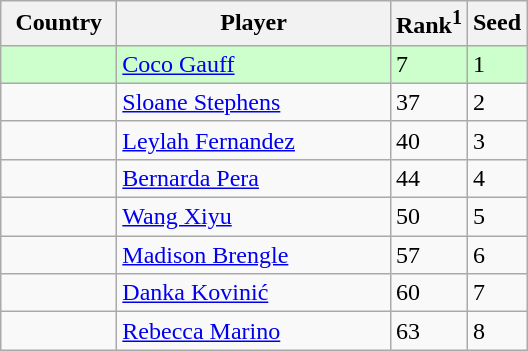<table class="sortable wikitable">
<tr>
<th width=70>Country</th>
<th width=175>Player</th>
<th>Rank<sup>1</sup></th>
<th>Seed</th>
</tr>
<tr style="background:#cfc;">
<td></td>
<td><a href='#'>Coco Gauff</a></td>
<td>7</td>
<td>1</td>
</tr>
<tr>
<td></td>
<td><a href='#'>Sloane Stephens</a></td>
<td>37</td>
<td>2</td>
</tr>
<tr>
<td></td>
<td><a href='#'>Leylah Fernandez</a></td>
<td>40</td>
<td>3</td>
</tr>
<tr>
<td></td>
<td><a href='#'>Bernarda Pera</a></td>
<td>44</td>
<td>4</td>
</tr>
<tr>
<td></td>
<td><a href='#'>Wang Xiyu</a></td>
<td>50</td>
<td>5</td>
</tr>
<tr>
<td></td>
<td><a href='#'>Madison Brengle</a></td>
<td>57</td>
<td>6</td>
</tr>
<tr>
<td></td>
<td><a href='#'>Danka Kovinić</a></td>
<td>60</td>
<td>7</td>
</tr>
<tr>
<td></td>
<td><a href='#'>Rebecca Marino</a></td>
<td>63</td>
<td>8</td>
</tr>
</table>
